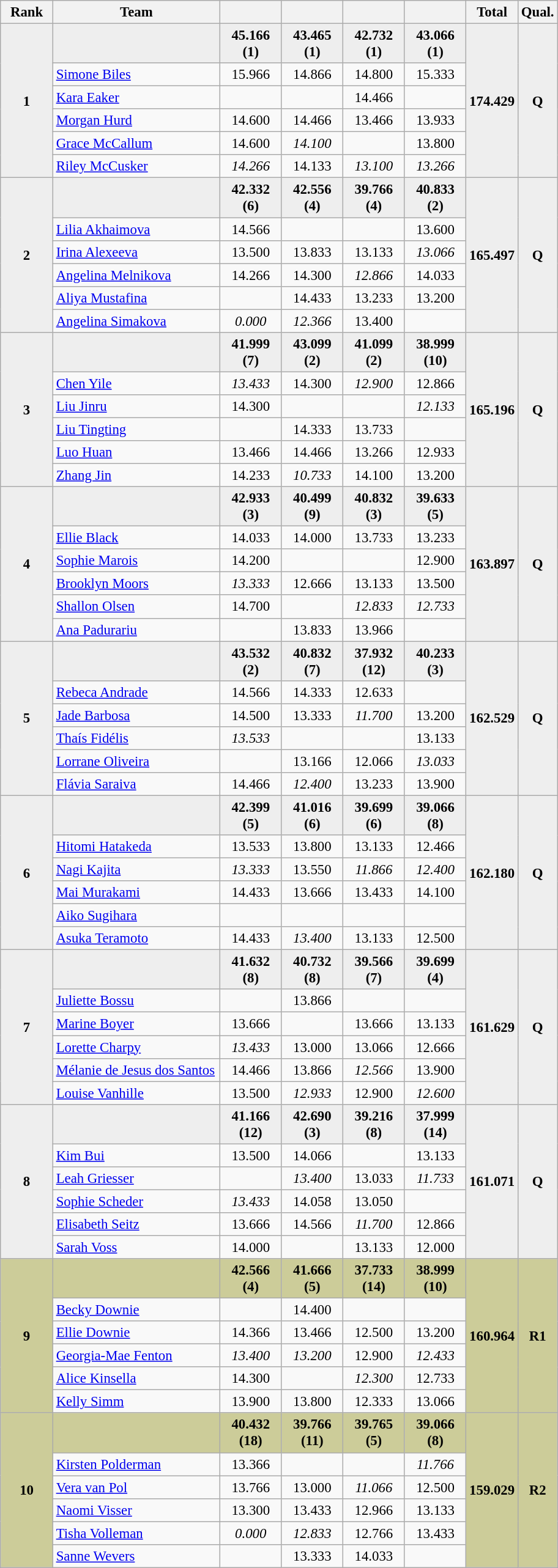<table class="wikitable sortable" style="text-align:center; font-size:95%">
<tr>
<th scope="col" style="width:50px;">Rank</th>
<th scope="col" style="width:175px;">Team</th>
<th scope="col" style="width:60px;"></th>
<th scope="col" style="width:60px;"></th>
<th scope="col" style="width:60px;"></th>
<th scope="col" style="width:60px;"></th>
<th>Total</th>
<th>Qual.</th>
</tr>
<tr style="background:#eee;">
<td rowspan="6"><strong>1</strong></td>
<td style="text-align:left;"></td>
<td><strong>45.166 (1)</strong></td>
<td><strong>43.465 (1)</strong></td>
<td><strong>42.732 (1)</strong></td>
<td><strong>43.066 (1)</strong></td>
<td rowspan="6"><strong>174.429</strong></td>
<td rowspan="6"><strong>Q</strong></td>
</tr>
<tr>
<td style="text-align:left;"><a href='#'>Simone Biles</a></td>
<td>15.966</td>
<td>14.866</td>
<td>14.800</td>
<td>15.333</td>
</tr>
<tr>
<td style="text-align:left;"><a href='#'>Kara Eaker</a></td>
<td></td>
<td></td>
<td>14.466</td>
<td></td>
</tr>
<tr>
<td style="text-align:left;"><a href='#'>Morgan Hurd</a></td>
<td>14.600</td>
<td>14.466</td>
<td>13.466</td>
<td>13.933</td>
</tr>
<tr>
<td style="text-align:left;"><a href='#'>Grace McCallum</a></td>
<td>14.600</td>
<td><em>14.100</em></td>
<td></td>
<td>13.800</td>
</tr>
<tr>
<td style="text-align:left;"><a href='#'>Riley McCusker</a></td>
<td><em>14.266</em></td>
<td>14.133</td>
<td><em>13.100</em></td>
<td><em>13.266</em></td>
</tr>
<tr style="background:#eee;">
<td rowspan="6"><strong>2</strong></td>
<td style="text-align:left;"></td>
<td><strong>42.332 (6)</strong></td>
<td><strong>42.556 (4)</strong></td>
<td><strong>39.766 (4)</strong></td>
<td><strong>40.833 (2)</strong></td>
<td rowspan="6"><strong>165.497</strong></td>
<td rowspan="6"><strong>Q</strong></td>
</tr>
<tr>
<td style="text-align:left;"><a href='#'>Lilia Akhaimova</a></td>
<td>14.566</td>
<td></td>
<td></td>
<td>13.600</td>
</tr>
<tr>
<td style="text-align:left;"><a href='#'>Irina Alexeeva</a></td>
<td>13.500</td>
<td>13.833</td>
<td>13.133</td>
<td><em>13.066</em></td>
</tr>
<tr>
<td style="text-align:left;"><a href='#'>Angelina Melnikova</a></td>
<td>14.266</td>
<td>14.300</td>
<td><em>12.866</em></td>
<td>14.033</td>
</tr>
<tr>
<td style="text-align:left;"><a href='#'>Aliya Mustafina</a></td>
<td></td>
<td>14.433</td>
<td>13.233</td>
<td>13.200</td>
</tr>
<tr>
<td style="text-align:left;"><a href='#'>Angelina Simakova</a></td>
<td><em>0.000</em></td>
<td><em>12.366</em></td>
<td>13.400</td>
<td></td>
</tr>
<tr style="background:#eee;">
<td rowspan="6"><strong>3</strong></td>
<td style="text-align:left;"></td>
<td><strong>41.999 (7)</strong></td>
<td><strong>43.099 (2)</strong></td>
<td><strong>41.099 (2)</strong></td>
<td><strong>38.999 (10)</strong></td>
<td rowspan="6"><strong>165.196</strong></td>
<td rowspan="6"><strong>Q</strong></td>
</tr>
<tr>
<td style="text-align:left;"><a href='#'>Chen Yile</a></td>
<td><em>13.433</em></td>
<td>14.300</td>
<td><em>12.900</em></td>
<td>12.866</td>
</tr>
<tr>
<td style="text-align:left;"><a href='#'>Liu Jinru</a></td>
<td>14.300</td>
<td></td>
<td></td>
<td><em>12.133</em></td>
</tr>
<tr>
<td style="text-align:left;"><a href='#'>Liu Tingting</a></td>
<td></td>
<td>14.333</td>
<td>13.733</td>
<td></td>
</tr>
<tr>
<td style="text-align:left;"><a href='#'>Luo Huan</a></td>
<td>13.466</td>
<td>14.466</td>
<td>13.266</td>
<td>12.933</td>
</tr>
<tr>
<td style="text-align:left;"><a href='#'>Zhang Jin</a></td>
<td>14.233</td>
<td><em>10.733</em></td>
<td>14.100</td>
<td>13.200</td>
</tr>
<tr style="background:#eee;">
<td rowspan="6"><strong>4</strong></td>
<td style="text-align:left;"></td>
<td><strong>42.933 (3)</strong></td>
<td><strong>40.499 (9)</strong></td>
<td><strong>40.832 (3)</strong></td>
<td><strong>39.633 (5)</strong></td>
<td rowspan="6"><strong>163.897</strong></td>
<td rowspan="6"><strong>Q</strong></td>
</tr>
<tr>
<td style="text-align:left;"><a href='#'>Ellie Black</a></td>
<td>14.033</td>
<td>14.000</td>
<td>13.733</td>
<td>13.233</td>
</tr>
<tr>
<td style="text-align:left;"><a href='#'>Sophie Marois</a></td>
<td>14.200</td>
<td></td>
<td></td>
<td>12.900</td>
</tr>
<tr>
<td style="text-align:left;"><a href='#'>Brooklyn Moors</a></td>
<td><em>13.333</em></td>
<td>12.666</td>
<td>13.133</td>
<td>13.500</td>
</tr>
<tr>
<td style="text-align:left;"><a href='#'>Shallon Olsen</a></td>
<td>14.700</td>
<td></td>
<td><em>12.833</em></td>
<td><em>12.733</em></td>
</tr>
<tr>
<td style="text-align:left;"><a href='#'>Ana Padurariu</a></td>
<td></td>
<td>13.833</td>
<td>13.966</td>
<td></td>
</tr>
<tr style="background:#eee;">
<td rowspan="6"><strong>5</strong></td>
<td style="text-align:left;"></td>
<td><strong>43.532 (2)</strong></td>
<td><strong>40.832 (7)</strong></td>
<td><strong>37.932 (12)</strong></td>
<td><strong>40.233 (3)</strong></td>
<td rowspan="6"><strong>162.529</strong></td>
<td rowspan="6"><strong>Q</strong></td>
</tr>
<tr>
<td style="text-align:left;"><a href='#'>Rebeca Andrade</a></td>
<td>14.566</td>
<td>14.333</td>
<td>12.633</td>
<td></td>
</tr>
<tr>
<td style="text-align:left;"><a href='#'>Jade Barbosa</a></td>
<td>14.500</td>
<td>13.333</td>
<td><em>11.700</em></td>
<td>13.200</td>
</tr>
<tr>
<td style="text-align:left;"><a href='#'>Thaís Fidélis</a></td>
<td><em>13.533</em></td>
<td></td>
<td></td>
<td>13.133</td>
</tr>
<tr>
<td style="text-align:left;"><a href='#'>Lorrane Oliveira</a></td>
<td></td>
<td>13.166</td>
<td>12.066</td>
<td><em>13.033</em></td>
</tr>
<tr>
<td style="text-align:left;"><a href='#'>Flávia Saraiva</a></td>
<td>14.466</td>
<td><em>12.400</em></td>
<td>13.233</td>
<td>13.900</td>
</tr>
<tr style="background:#eee;">
<td rowspan="6"><strong>6</strong></td>
<td style="text-align:left;"></td>
<td><strong>42.399 (5)</strong></td>
<td><strong>41.016 (6)</strong></td>
<td><strong>39.699 (6)</strong></td>
<td><strong>39.066 (8)</strong></td>
<td rowspan="6"><strong>162.180</strong></td>
<td rowspan="6"><strong>Q</strong></td>
</tr>
<tr>
<td style="text-align:left;"><a href='#'>Hitomi Hatakeda</a></td>
<td>13.533</td>
<td>13.800</td>
<td>13.133</td>
<td>12.466</td>
</tr>
<tr>
<td style="text-align:left;"><a href='#'>Nagi Kajita</a></td>
<td><em>13.333</em></td>
<td>13.550</td>
<td><em>11.866</em></td>
<td><em>12.400</em></td>
</tr>
<tr>
<td style="text-align:left;"><a href='#'>Mai Murakami</a></td>
<td>14.433</td>
<td>13.666</td>
<td>13.433</td>
<td>14.100</td>
</tr>
<tr>
<td style="text-align:left;"><a href='#'>Aiko Sugihara</a></td>
<td></td>
<td></td>
<td></td>
<td></td>
</tr>
<tr>
<td style="text-align:left;"><a href='#'>Asuka Teramoto</a></td>
<td>14.433</td>
<td><em>13.400</em></td>
<td>13.133</td>
<td>12.500</td>
</tr>
<tr style="background:#eee;">
<td rowspan="6"><strong>7</strong></td>
<td style="text-align:left;"></td>
<td><strong>41.632 (8)</strong></td>
<td><strong>40.732 (8)</strong></td>
<td><strong>39.566 (7)</strong></td>
<td><strong>39.699 (4)</strong></td>
<td rowspan="6"><strong>161.629</strong></td>
<td rowspan="6"><strong>Q</strong></td>
</tr>
<tr>
<td style="text-align:left;"><a href='#'>Juliette Bossu</a></td>
<td></td>
<td>13.866</td>
<td></td>
<td></td>
</tr>
<tr>
<td style="text-align:left;"><a href='#'>Marine Boyer</a></td>
<td>13.666</td>
<td></td>
<td>13.666</td>
<td>13.133</td>
</tr>
<tr>
<td style="text-align:left;"><a href='#'>Lorette Charpy</a></td>
<td><em>13.433</em></td>
<td>13.000</td>
<td>13.066</td>
<td>12.666</td>
</tr>
<tr>
<td style="text-align:left;"><a href='#'>Mélanie de Jesus dos Santos</a></td>
<td>14.466</td>
<td>13.866</td>
<td><em>12.566</em></td>
<td>13.900</td>
</tr>
<tr>
<td style="text-align:left;"><a href='#'>Louise Vanhille</a></td>
<td>13.500</td>
<td><em>12.933</em></td>
<td>12.900</td>
<td><em>12.600</em></td>
</tr>
<tr style="background:#eee;">
<td rowspan="6"><strong>8</strong></td>
<td style="text-align:left;"></td>
<td><strong>41.166 (12)</strong></td>
<td><strong>42.690 (3)</strong></td>
<td><strong>39.216 (8)</strong></td>
<td><strong>37.999 (14)</strong></td>
<td rowspan="6"><strong>161.071</strong></td>
<td rowspan="6"><strong>Q</strong></td>
</tr>
<tr>
<td style="text-align:left;"><a href='#'>Kim Bui</a></td>
<td>13.500</td>
<td>14.066</td>
<td></td>
<td>13.133</td>
</tr>
<tr>
<td style="text-align:left;"><a href='#'>Leah Griesser</a></td>
<td></td>
<td><em>13.400</em></td>
<td>13.033</td>
<td><em>11.733</em></td>
</tr>
<tr>
<td style="text-align:left;"><a href='#'>Sophie Scheder</a></td>
<td><em>13.433</em></td>
<td>14.058</td>
<td>13.050</td>
<td></td>
</tr>
<tr>
<td style="text-align:left;"><a href='#'>Elisabeth Seitz</a></td>
<td>13.666</td>
<td>14.566</td>
<td><em>11.700</em></td>
<td>12.866</td>
</tr>
<tr>
<td style="text-align:left;"><a href='#'>Sarah Voss</a></td>
<td>14.000</td>
<td></td>
<td>13.133</td>
<td>12.000</td>
</tr>
<tr style="background:#cccc99;">
<td rowspan="6"><strong>9</strong></td>
<td style="text-align:left;"></td>
<td><strong>42.566 (4)</strong></td>
<td><strong>41.666 (5)</strong></td>
<td><strong>37.733 (14)</strong></td>
<td><strong>38.999 (10)</strong></td>
<td rowspan="6"><strong>160.964</strong></td>
<td rowspan="6"><strong>R1</strong></td>
</tr>
<tr>
<td style="text-align:left;"><a href='#'>Becky Downie</a></td>
<td></td>
<td>14.400</td>
<td></td>
<td></td>
</tr>
<tr>
<td style="text-align:left;"><a href='#'>Ellie Downie</a></td>
<td>14.366</td>
<td>13.466</td>
<td>12.500</td>
<td>13.200</td>
</tr>
<tr>
<td style="text-align:left;"><a href='#'>Georgia-Mae Fenton</a></td>
<td><em>13.400</em></td>
<td><em>13.200</em></td>
<td>12.900</td>
<td><em>12.433</em></td>
</tr>
<tr>
<td style="text-align:left;"><a href='#'>Alice Kinsella</a></td>
<td>14.300</td>
<td></td>
<td><em>12.300</em></td>
<td>12.733</td>
</tr>
<tr>
<td style="text-align:left;"><a href='#'>Kelly Simm</a></td>
<td>13.900</td>
<td>13.800</td>
<td>12.333</td>
<td>13.066</td>
</tr>
<tr style="background:#cccc99;">
<td rowspan="6"><strong>10</strong></td>
<td style="text-align:left;"></td>
<td><strong>40.432 (18)</strong></td>
<td><strong>39.766 (11)</strong></td>
<td><strong>39.765 (5)</strong></td>
<td><strong>39.066 (8)</strong></td>
<td rowspan="6"><strong>159.029</strong></td>
<td rowspan="6"><strong>R2</strong></td>
</tr>
<tr>
<td style="text-align:left;"><a href='#'>Kirsten Polderman</a></td>
<td>13.366</td>
<td></td>
<td></td>
<td><em>11.766</em></td>
</tr>
<tr>
<td style="text-align:left;"><a href='#'>Vera van Pol</a></td>
<td>13.766</td>
<td>13.000</td>
<td><em>11.066</em></td>
<td>12.500</td>
</tr>
<tr>
<td style="text-align:left;"><a href='#'>Naomi Visser</a></td>
<td>13.300</td>
<td>13.433</td>
<td>12.966</td>
<td>13.133</td>
</tr>
<tr>
<td style="text-align:left;"><a href='#'>Tisha Volleman</a></td>
<td><em>0.000</em></td>
<td><em>12.833</em></td>
<td>12.766</td>
<td>13.433</td>
</tr>
<tr>
<td style="text-align:left;"><a href='#'>Sanne Wevers</a></td>
<td></td>
<td>13.333</td>
<td>14.033</td>
<td></td>
</tr>
</table>
